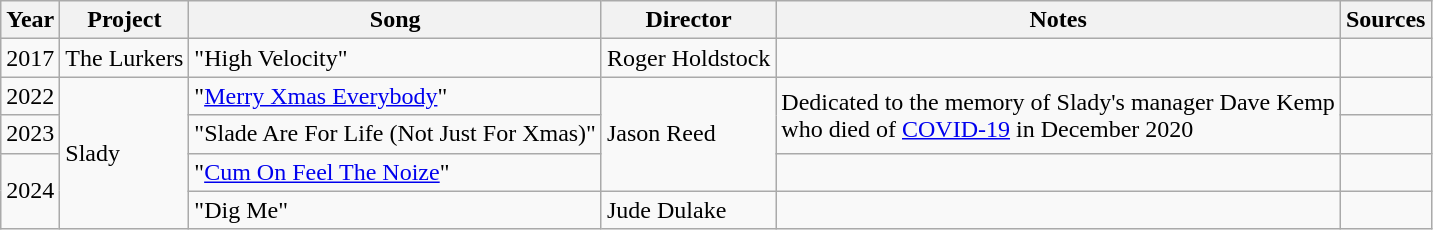<table class="wikitable">
<tr>
<th>Year</th>
<th>Project</th>
<th>Song</th>
<th>Director</th>
<th>Notes</th>
<th>Sources</th>
</tr>
<tr>
<td>2017</td>
<td>The Lurkers</td>
<td>"High Velocity"</td>
<td>Roger Holdstock</td>
<td></td>
<td></td>
</tr>
<tr>
<td>2022</td>
<td rowspan="4">Slady</td>
<td>"<a href='#'>Merry Xmas Everybody</a>"</td>
<td rowspan="3">Jason Reed</td>
<td rowspan="2">Dedicated to the memory of Slady's manager Dave Kemp<br>who died of <a href='#'>COVID-19</a> in December 2020</td>
<td></td>
</tr>
<tr>
<td>2023</td>
<td>"Slade Are For Life (Not Just For Xmas)"</td>
<td></td>
</tr>
<tr>
<td rowspan="2">2024</td>
<td>"<a href='#'>Cum On Feel The Noize</a>"</td>
<td></td>
<td></td>
</tr>
<tr>
<td>"Dig Me"</td>
<td>Jude Dulake</td>
<td></td>
<td></td>
</tr>
</table>
